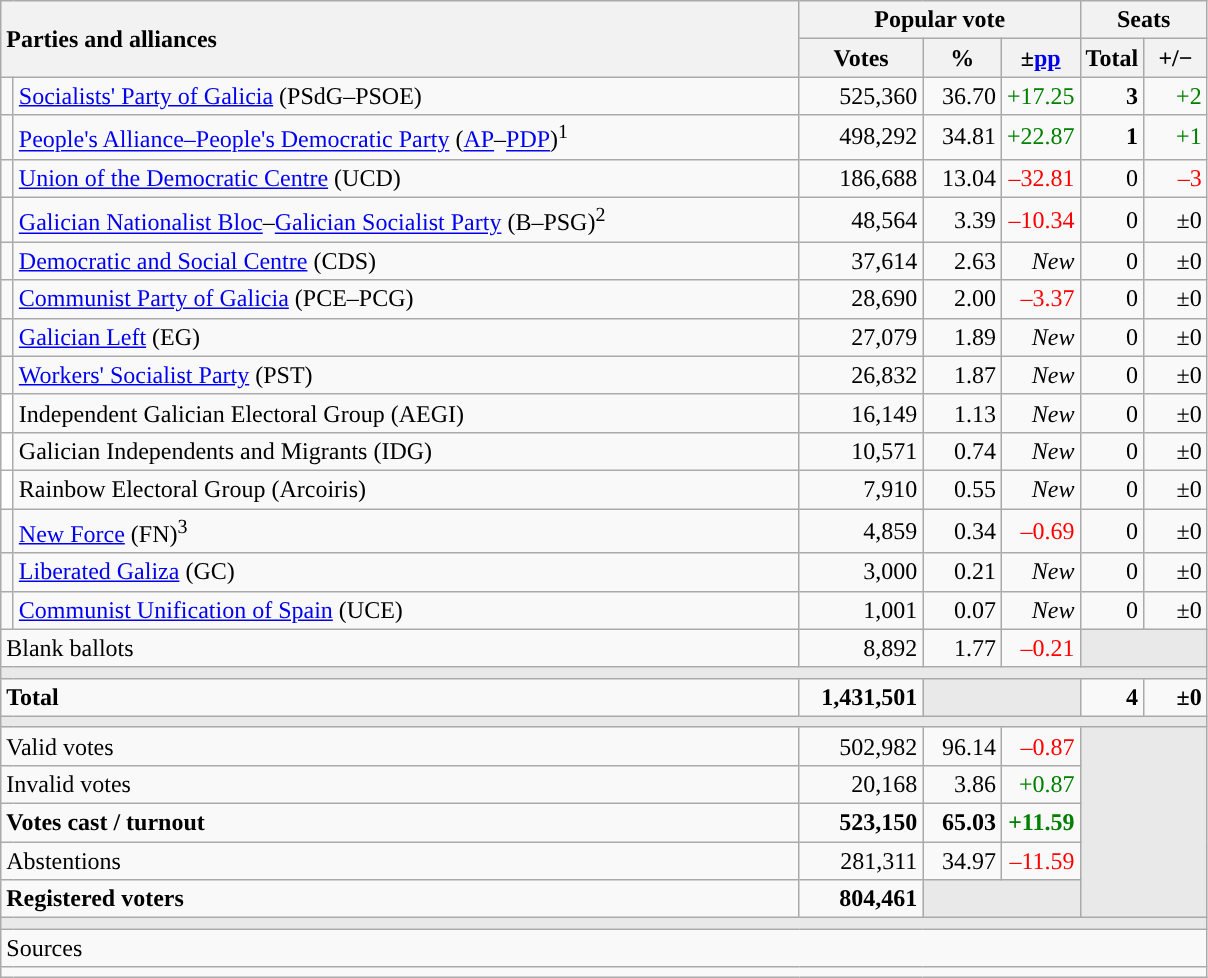<table class="wikitable" style="text-align:right;">
<tr>
<th style="text-align:left;" rowspan="2" colspan="2" width="525">Parties and alliances</th>
<th colspan="3">Popular vote</th>
<th colspan="2">Seats</th>
</tr>
<tr>
<th width="75">Votes</th>
<th width="45">%</th>
<th width="45">±<a href='#'>pp</a></th>
<th width="35">Total</th>
<th width="35">+/−</th>
</tr>
<tr>
<td width="1" style="color:inherit;background:"></td>
<td align="left"><a href='#'>Socialists' Party of Galicia</a> (PSdG–PSOE)</td>
<td>525,360</td>
<td>36.70</td>
<td style="color:green;">+17.25</td>
<td><strong>3</strong></td>
<td style="color:green;">+2</td>
</tr>
<tr>
<td style="color:inherit;background:"></td>
<td align="left"><a href='#'>People's Alliance–People's Democratic Party</a> (<a href='#'>AP</a>–<a href='#'>PDP</a>)<sup>1</sup></td>
<td>498,292</td>
<td>34.81</td>
<td style="color:green;">+22.87</td>
<td><strong>1</strong></td>
<td style="color:green;">+1</td>
</tr>
<tr>
<td style="color:inherit;background:"></td>
<td align="left"><a href='#'>Union of the Democratic Centre</a> (UCD)</td>
<td>186,688</td>
<td>13.04</td>
<td style="color:red;">–32.81</td>
<td>0</td>
<td style="color:red;">–3</td>
</tr>
<tr>
<td style="color:inherit;background:"></td>
<td align="left"><a href='#'>Galician Nationalist Bloc</a>–<a href='#'>Galician Socialist Party</a> (B–PSG)<sup>2</sup></td>
<td>48,564</td>
<td>3.39</td>
<td style="color:red;">–10.34</td>
<td>0</td>
<td>±0</td>
</tr>
<tr>
<td style="color:inherit;background:"></td>
<td align="left"><a href='#'>Democratic and Social Centre</a> (CDS)</td>
<td>37,614</td>
<td>2.63</td>
<td><em>New</em></td>
<td>0</td>
<td>±0</td>
</tr>
<tr>
<td style="color:inherit;background:"></td>
<td align="left"><a href='#'>Communist Party of Galicia</a> (PCE–PCG)</td>
<td>28,690</td>
<td>2.00</td>
<td style="color:red;">–3.37</td>
<td>0</td>
<td>±0</td>
</tr>
<tr>
<td style="color:inherit;background:"></td>
<td align="left"><a href='#'>Galician Left</a> (EG)</td>
<td>27,079</td>
<td>1.89</td>
<td><em>New</em></td>
<td>0</td>
<td>±0</td>
</tr>
<tr>
<td style="color:inherit;background:"></td>
<td align="left"><a href='#'>Workers' Socialist Party</a> (PST)</td>
<td>26,832</td>
<td>1.87</td>
<td><em>New</em></td>
<td>0</td>
<td>±0</td>
</tr>
<tr>
<td bgcolor="white"></td>
<td align="left">Independent Galician Electoral Group (AEGI)</td>
<td>16,149</td>
<td>1.13</td>
<td><em>New</em></td>
<td>0</td>
<td>±0</td>
</tr>
<tr>
<td bgcolor="white"></td>
<td align="left">Galician Independents and Migrants (IDG)</td>
<td>10,571</td>
<td>0.74</td>
<td><em>New</em></td>
<td>0</td>
<td>±0</td>
</tr>
<tr>
<td bgcolor="white"></td>
<td align="left">Rainbow Electoral Group (Arcoiris)</td>
<td>7,910</td>
<td>0.55</td>
<td><em>New</em></td>
<td>0</td>
<td>±0</td>
</tr>
<tr>
<td style="color:inherit;background:"></td>
<td align="left"><a href='#'>New Force</a> (FN)<sup>3</sup></td>
<td>4,859</td>
<td>0.34</td>
<td style="color:red;">–0.69</td>
<td>0</td>
<td>±0</td>
</tr>
<tr>
<td style="color:inherit;background:"></td>
<td align="left"><a href='#'>Liberated Galiza</a> (GC)</td>
<td>3,000</td>
<td>0.21</td>
<td><em>New</em></td>
<td>0</td>
<td>±0</td>
</tr>
<tr>
<td style="color:inherit;background:"></td>
<td align="left"><a href='#'>Communist Unification of Spain</a> (UCE)</td>
<td>1,001</td>
<td>0.07</td>
<td><em>New</em></td>
<td>0</td>
<td>±0</td>
</tr>
<tr>
<td align="left" colspan="2">Blank ballots</td>
<td>8,892</td>
<td>1.77</td>
<td style="color:red;">–0.21</td>
<td bgcolor="#E9E9E9" colspan="2"></td>
</tr>
<tr>
<td colspan="7" bgcolor="#E9E9E9"></td>
</tr>
<tr style="font-weight:bold;">
<td align="left" colspan="2">Total</td>
<td>1,431,501</td>
<td bgcolor="#E9E9E9" colspan="2"></td>
<td>4</td>
<td>±0</td>
</tr>
<tr>
<td colspan="7" bgcolor="#E9E9E9"></td>
</tr>
<tr>
<td align="left" colspan="2">Valid votes</td>
<td>502,982</td>
<td>96.14</td>
<td style="color:red;">–0.87</td>
<td bgcolor="#E9E9E9" colspan="2" rowspan="5"></td>
</tr>
<tr>
<td align="left" colspan="2">Invalid votes</td>
<td>20,168</td>
<td>3.86</td>
<td style="color:green;">+0.87</td>
</tr>
<tr style="font-weight:bold;">
<td align="left" colspan="2">Votes cast / turnout</td>
<td>523,150</td>
<td>65.03</td>
<td style="color:green;">+11.59</td>
</tr>
<tr>
<td align="left" colspan="2">Abstentions</td>
<td>281,311</td>
<td>34.97</td>
<td style="color:red;">–11.59</td>
</tr>
<tr style="font-weight:bold;">
<td align="left" colspan="2">Registered voters</td>
<td>804,461</td>
<td bgcolor="#E9E9E9" colspan="2"></td>
</tr>
<tr>
<td colspan="7" bgcolor="#E9E9E9"></td>
</tr>
<tr>
<td align="left" colspan="7">Sources</td>
</tr>
<tr>
<td colspan="7" style="text-align:left; max-width:790px;"></td>
</tr>
</table>
